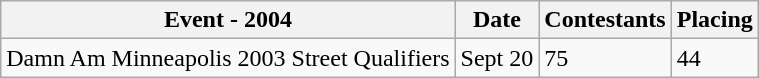<table class="wikitable">
<tr>
<th>Event - 2004</th>
<th>Date</th>
<th>Contestants</th>
<th>Placing</th>
</tr>
<tr>
<td>Damn Am Minneapolis 2003 Street Qualifiers</td>
<td>Sept 20</td>
<td>75</td>
<td>44</td>
</tr>
</table>
